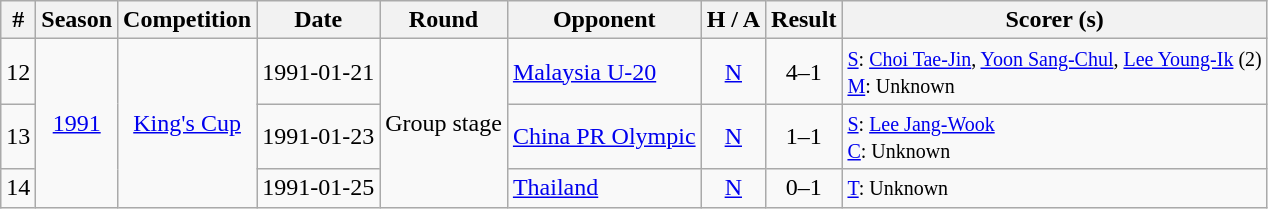<table class="wikitable" style="text-align:center; ">
<tr>
<th>#</th>
<th>Season</th>
<th>Competition</th>
<th>Date</th>
<th>Round</th>
<th>Opponent</th>
<th>H / A</th>
<th>Result</th>
<th>Scorer (s)</th>
</tr>
<tr>
<td>12</td>
<td rowspan="3"><a href='#'>1991</a></td>
<td rowspan="3"><a href='#'>King's Cup</a></td>
<td>1991-01-21</td>
<td rowspan="3">Group stage</td>
<td align=left> <a href='#'>Malaysia U-20</a></td>
<td><a href='#'>N</a></td>
<td>4–1</td>
<td align=left><small><a href='#'>S</a>: <a href='#'>Choi Tae-Jin</a>, <a href='#'>Yoon Sang-Chul</a>, <a href='#'>Lee Young-Ik</a> (2)<br><a href='#'>M</a>: Unknown</small></td>
</tr>
<tr>
<td>13</td>
<td>1991-01-23</td>
<td align=left> <a href='#'>China PR Olympic</a></td>
<td><a href='#'>N</a></td>
<td>1–1</td>
<td align=left><small><a href='#'>S</a>: <a href='#'>Lee Jang-Wook</a><br><a href='#'>C</a>: Unknown</small></td>
</tr>
<tr>
<td>14</td>
<td>1991-01-25</td>
<td align=left> <a href='#'>Thailand</a></td>
<td><a href='#'>N</a></td>
<td>0–1</td>
<td align=left><small><a href='#'>T</a>: Unknown</small></td>
</tr>
</table>
